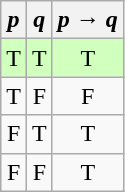<table align="center" border="1" cellpadding="8" cellspacing="0" style="text-align:center" class="wikitable floatright">
<tr>
<th><em>p</em></th>
<th><em>q</em></th>
<th><em>p</em> → <em>q</em></th>
</tr>
<tr style="background:#D1FFBD">
<td>T</td>
<td>T</td>
<td>T</td>
</tr>
<tr>
<td>T</td>
<td>F</td>
<td>F</td>
</tr>
<tr>
<td>F</td>
<td>T</td>
<td>T</td>
</tr>
<tr>
<td>F</td>
<td>F</td>
<td>T</td>
</tr>
</table>
